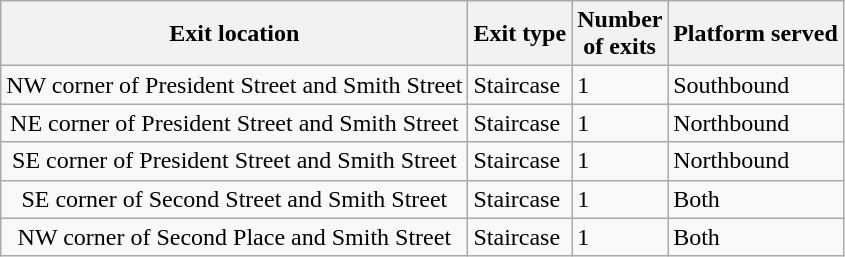<table class="wikitable">
<tr>
<th>Exit location</th>
<th>Exit type</th>
<th width=50px>Number of exits</th>
<th>Platform served</th>
</tr>
<tr>
<td align="center">NW corner of President Street and Smith Street</td>
<td>Staircase</td>
<td>1</td>
<td>Southbound</td>
</tr>
<tr>
<td align="center">NE corner of President Street and Smith Street</td>
<td>Staircase</td>
<td>1</td>
<td>Northbound</td>
</tr>
<tr>
<td align="center">SE corner of President Street and Smith Street</td>
<td>Staircase</td>
<td>1</td>
<td>Northbound</td>
</tr>
<tr>
<td align="center">SE corner of Second Street and Smith Street</td>
<td>Staircase</td>
<td>1</td>
<td>Both</td>
</tr>
<tr>
<td align="center">NW corner of Second Place and Smith Street</td>
<td>Staircase</td>
<td>1</td>
<td>Both</td>
</tr>
</table>
